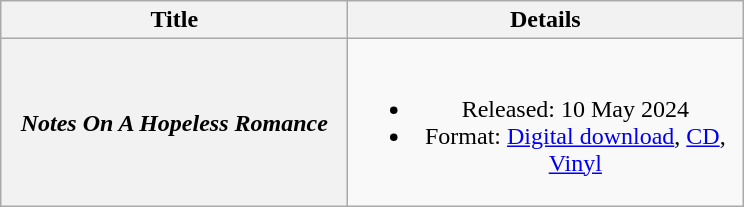<table class="wikitable plainrowheaders" style="text-align:center;">
<tr>
<th scope="col" style="width:14em;">Title</th>
<th scope="col" style="width:16em;">Details</th>
</tr>
<tr>
<th scope="row"><em>Notes On A Hopeless Romance</em></th>
<td><br><ul><li>Released: 10 May 2024</li><li>Format: <a href='#'>Digital download</a>, <a href='#'>CD</a>, <a href='#'>Vinyl</a></li></ul></td>
</tr>
</table>
